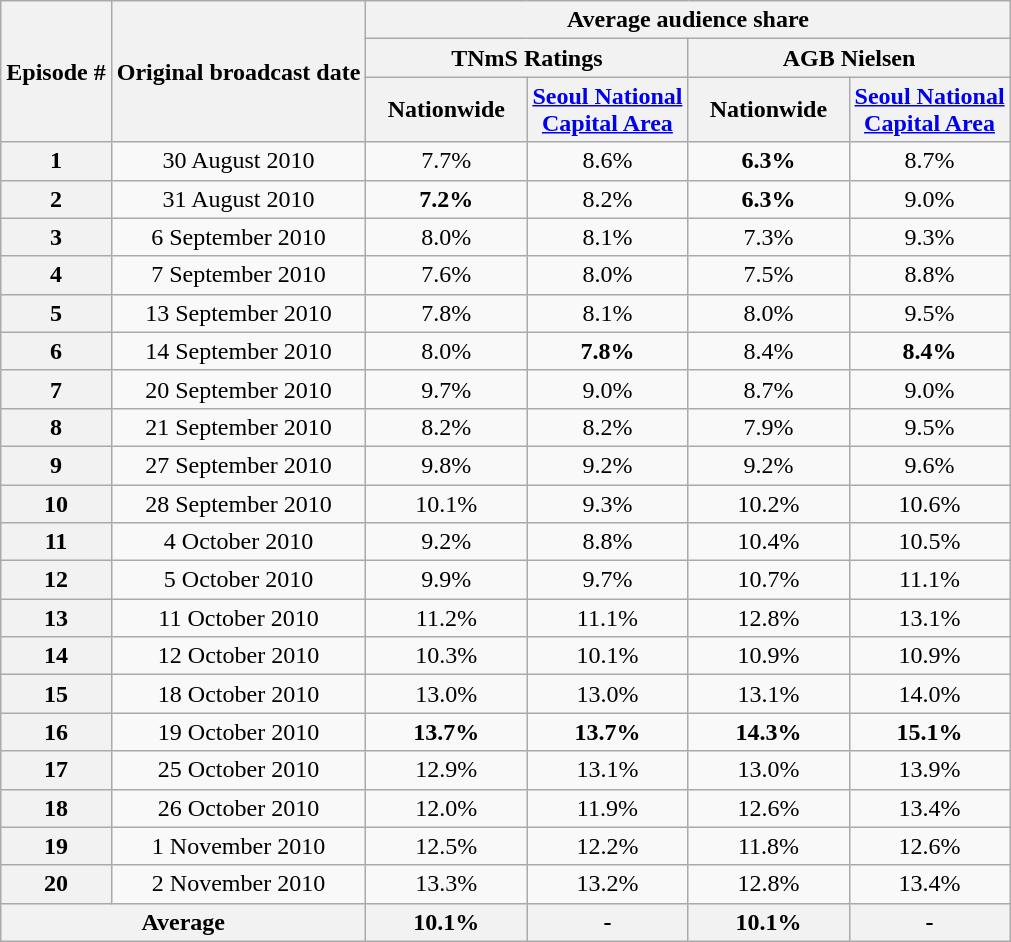<table class=wikitable style="text-align:center">
<tr>
<th rowspan="3">Episode #</th>
<th rowspan="3">Original broadcast date</th>
<th colspan="4">Average audience share</th>
</tr>
<tr>
<th colspan="2">TNmS Ratings</th>
<th colspan="2">AGB Nielsen</th>
</tr>
<tr>
<th width=100>Nationwide</th>
<th width=100><a href='#'>Seoul National Capital Area</a></th>
<th width=100>Nationwide</th>
<th width=100><a href='#'>Seoul National Capital Area</a></th>
</tr>
<tr>
<th>1</th>
<td>30 August 2010</td>
<td>7.7%</td>
<td>8.6%</td>
<td><span><strong>6.3%</strong></span></td>
<td>8.7%</td>
</tr>
<tr>
<th>2</th>
<td>31 August 2010</td>
<td><span><strong>7.2%</strong></span></td>
<td>8.2%</td>
<td><span><strong>6.3%</strong></span></td>
<td>9.0%</td>
</tr>
<tr>
<th>3</th>
<td>6 September 2010</td>
<td>8.0%</td>
<td>8.1%</td>
<td>7.3%</td>
<td>9.3%</td>
</tr>
<tr>
<th>4</th>
<td>7 September 2010</td>
<td>7.6%</td>
<td>8.0%</td>
<td>7.5%</td>
<td>8.8%</td>
</tr>
<tr>
<th>5</th>
<td>13 September 2010</td>
<td>7.8%</td>
<td>8.1%</td>
<td>8.0%</td>
<td>9.5%</td>
</tr>
<tr>
<th>6</th>
<td>14 September 2010</td>
<td>8.0%</td>
<td><span><strong>7.8%</strong></span></td>
<td>8.4%</td>
<td><span><strong>8.4%</strong></span></td>
</tr>
<tr>
<th>7</th>
<td>20 September 2010</td>
<td>9.7%</td>
<td>9.0%</td>
<td>8.7%</td>
<td>9.0%</td>
</tr>
<tr>
<th>8</th>
<td>21 September 2010</td>
<td>8.2%</td>
<td>8.2%</td>
<td>7.9%</td>
<td>9.5%</td>
</tr>
<tr>
<th>9</th>
<td>27 September 2010</td>
<td>9.8%</td>
<td>9.2%</td>
<td>9.2%</td>
<td>9.6%</td>
</tr>
<tr>
<th>10</th>
<td>28 September 2010</td>
<td>10.1%</td>
<td>9.3%</td>
<td>10.2%</td>
<td>10.6%</td>
</tr>
<tr>
<th>11</th>
<td>4 October 2010</td>
<td>9.2%</td>
<td>8.8%</td>
<td>10.4%</td>
<td>10.5%</td>
</tr>
<tr>
<th>12</th>
<td>5 October 2010</td>
<td>9.9%</td>
<td>9.7%</td>
<td>10.7%</td>
<td>11.1%</td>
</tr>
<tr>
<th>13</th>
<td>11 October 2010</td>
<td>11.2%</td>
<td>11.1%</td>
<td>12.8%</td>
<td>13.1%</td>
</tr>
<tr>
<th>14</th>
<td>12 October 2010</td>
<td>10.3%</td>
<td>10.1%</td>
<td>10.9%</td>
<td>10.9%</td>
</tr>
<tr>
<th>15</th>
<td>18 October 2010</td>
<td>13.0%</td>
<td>13.0%</td>
<td>13.1%</td>
<td>14.0%</td>
</tr>
<tr>
<th>16</th>
<td>19 October 2010</td>
<td><span><strong>13.7%</strong></span></td>
<td><span><strong>13.7%</strong></span></td>
<td><span><strong>14.3%</strong></span></td>
<td><span><strong>15.1%</strong></span></td>
</tr>
<tr>
<th>17</th>
<td>25 October 2010</td>
<td>12.9%</td>
<td>13.1%</td>
<td>13.0%</td>
<td>13.9%</td>
</tr>
<tr>
<th>18</th>
<td>26 October 2010</td>
<td>12.0%</td>
<td>11.9%</td>
<td>12.6%</td>
<td>13.4%</td>
</tr>
<tr>
<th>19</th>
<td>1 November 2010</td>
<td>12.5%</td>
<td>12.2%</td>
<td>11.8%</td>
<td>12.6%</td>
</tr>
<tr>
<th>20</th>
<td>2 November 2010</td>
<td>13.3%</td>
<td>13.2%</td>
<td>12.8%</td>
<td>13.4%</td>
</tr>
<tr>
<th colspan=2>Average</th>
<th>10.1%</th>
<th>-</th>
<th>10.1%</th>
<th>-</th>
</tr>
</table>
